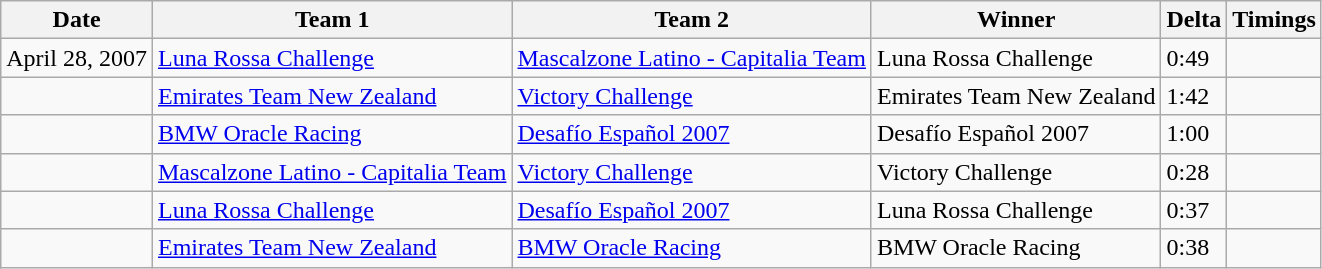<table class="wikitable">
<tr>
<th>Date</th>
<th>Team 1 </th>
<th>Team 2 </th>
<th>Winner</th>
<th>Delta</th>
<th>Timings</th>
</tr>
<tr>
<td>April 28, 2007</td>
<td><a href='#'>Luna Rossa Challenge</a></td>
<td><a href='#'>Mascalzone Latino - Capitalia Team</a></td>
<td>Luna Rossa Challenge</td>
<td>0:49</td>
<td></td>
</tr>
<tr>
<td></td>
<td><a href='#'>Emirates Team New Zealand</a></td>
<td><a href='#'>Victory Challenge</a></td>
<td>Emirates Team New Zealand</td>
<td>1:42</td>
<td></td>
</tr>
<tr>
<td></td>
<td><a href='#'>BMW Oracle Racing</a></td>
<td><a href='#'>Desafío Español 2007</a></td>
<td>Desafío Español 2007</td>
<td>1:00</td>
<td></td>
</tr>
<tr>
<td></td>
<td><a href='#'>Mascalzone Latino - Capitalia Team</a></td>
<td><a href='#'>Victory Challenge</a></td>
<td>Victory Challenge</td>
<td>0:28</td>
<td></td>
</tr>
<tr>
<td></td>
<td><a href='#'>Luna Rossa Challenge</a></td>
<td><a href='#'>Desafío Español 2007</a></td>
<td>Luna Rossa Challenge</td>
<td>0:37</td>
<td></td>
</tr>
<tr>
<td></td>
<td><a href='#'>Emirates Team New Zealand</a></td>
<td><a href='#'>BMW Oracle Racing</a></td>
<td>BMW Oracle Racing</td>
<td>0:38</td>
<td></td>
</tr>
</table>
